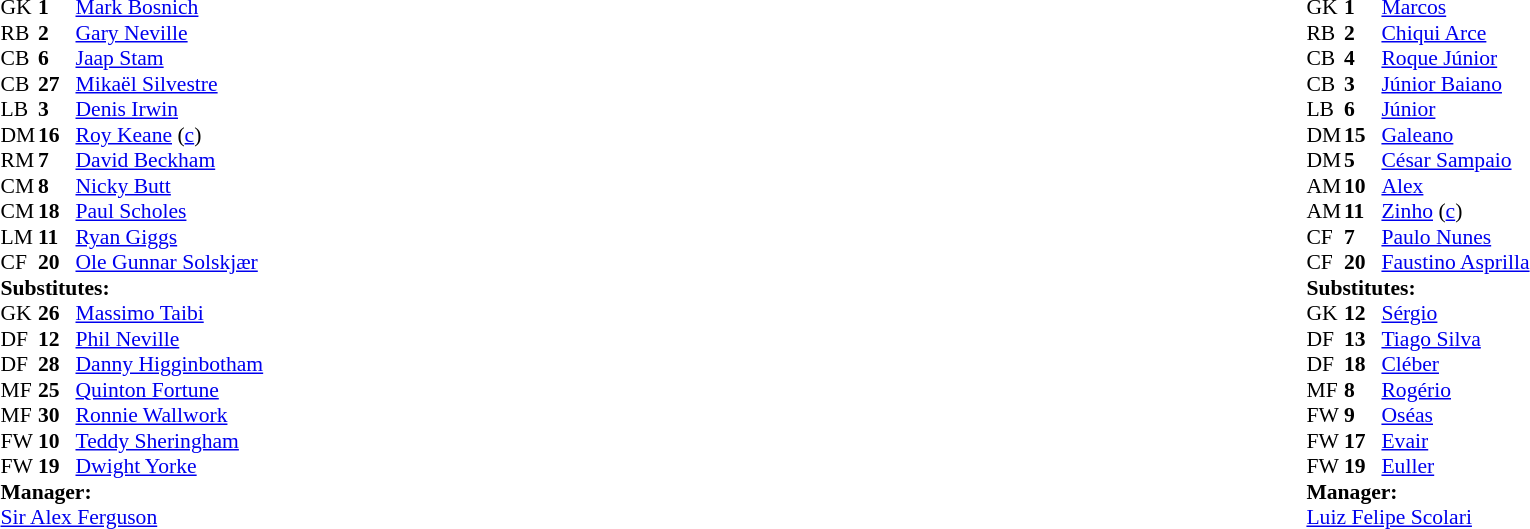<table width=100%>
<tr>
<td valign="top" width="40%"><br><table style="font-size:90%" cellspacing="0" cellpadding="0">
<tr>
<th width=25></th>
<th width=25></th>
</tr>
<tr>
<td>GK</td>
<td><strong>1</strong></td>
<td> <a href='#'>Mark Bosnich</a></td>
</tr>
<tr>
<td>RB</td>
<td><strong>2</strong></td>
<td> <a href='#'>Gary Neville</a></td>
</tr>
<tr>
<td>CB</td>
<td><strong>6</strong></td>
<td> <a href='#'>Jaap Stam</a></td>
</tr>
<tr>
<td>CB</td>
<td><strong>27</strong></td>
<td> <a href='#'>Mikaël Silvestre</a></td>
<td></td>
</tr>
<tr>
<td>LB</td>
<td><strong>3</strong></td>
<td> <a href='#'>Denis Irwin</a></td>
</tr>
<tr>
<td>DM</td>
<td><strong>16</strong></td>
<td> <a href='#'>Roy Keane</a> (<a href='#'>c</a>)</td>
</tr>
<tr>
<td>RM</td>
<td><strong>7</strong></td>
<td> <a href='#'>David Beckham</a></td>
</tr>
<tr>
<td>CM</td>
<td><strong>8</strong></td>
<td> <a href='#'>Nicky Butt</a></td>
</tr>
<tr>
<td>CM</td>
<td><strong>18</strong></td>
<td> <a href='#'>Paul Scholes</a></td>
<td></td>
<td></td>
</tr>
<tr>
<td>LM</td>
<td><strong>11</strong></td>
<td> <a href='#'>Ryan Giggs</a></td>
</tr>
<tr>
<td>CF</td>
<td><strong>20</strong></td>
<td> <a href='#'>Ole Gunnar Solskjær</a></td>
<td></td>
<td></td>
</tr>
<tr>
<td colspan="4"><strong>Substitutes:</strong></td>
</tr>
<tr>
<td>GK</td>
<td><strong>26</strong></td>
<td> <a href='#'>Massimo Taibi</a></td>
</tr>
<tr>
<td>DF</td>
<td><strong>12</strong></td>
<td> <a href='#'>Phil Neville</a></td>
</tr>
<tr>
<td>DF</td>
<td><strong>28</strong></td>
<td> <a href='#'>Danny Higginbotham</a></td>
</tr>
<tr>
<td>MF</td>
<td><strong>25</strong></td>
<td> <a href='#'>Quinton Fortune</a></td>
</tr>
<tr>
<td>MF</td>
<td><strong>30</strong></td>
<td> <a href='#'>Ronnie Wallwork</a></td>
</tr>
<tr>
<td>FW</td>
<td><strong>10</strong></td>
<td> <a href='#'>Teddy Sheringham</a></td>
<td></td>
<td></td>
</tr>
<tr>
<td>FW</td>
<td><strong>19</strong></td>
<td> <a href='#'>Dwight Yorke</a></td>
<td></td>
<td></td>
</tr>
<tr>
<td colspan="4"><strong>Manager:</strong></td>
</tr>
<tr>
<td colspan="4"> <a href='#'>Sir Alex Ferguson</a></td>
</tr>
</table>
</td>
<td valign="top"></td>
<td valign="top" width="50%"><br><table style="font-size:90%" cellspacing="0" cellpadding="0" align=center>
<tr>
<th width=25></th>
<th width=25></th>
</tr>
<tr>
<td>GK</td>
<td><strong>1</strong></td>
<td> <a href='#'>Marcos</a></td>
</tr>
<tr>
<td>RB</td>
<td><strong>2</strong></td>
<td> <a href='#'>Chiqui Arce</a></td>
</tr>
<tr>
<td>CB</td>
<td><strong>4</strong></td>
<td> <a href='#'>Roque Júnior</a></td>
</tr>
<tr>
<td>CB</td>
<td><strong>3</strong></td>
<td> <a href='#'>Júnior Baiano</a></td>
</tr>
<tr>
<td>LB</td>
<td><strong>6</strong></td>
<td> <a href='#'>Júnior</a></td>
</tr>
<tr>
<td>DM</td>
<td><strong>15</strong></td>
<td> <a href='#'>Galeano</a></td>
<td></td>
<td></td>
</tr>
<tr>
<td>DM</td>
<td><strong>5</strong></td>
<td> <a href='#'>César Sampaio</a></td>
</tr>
<tr>
<td>AM</td>
<td><strong>10</strong></td>
<td> <a href='#'>Alex</a></td>
<td></td>
</tr>
<tr>
<td>AM</td>
<td><strong>11</strong></td>
<td> <a href='#'>Zinho</a> (<a href='#'>c</a>)</td>
</tr>
<tr>
<td>CF</td>
<td><strong>7</strong></td>
<td> <a href='#'>Paulo Nunes</a></td>
<td></td>
<td></td>
</tr>
<tr>
<td>CF</td>
<td><strong>20</strong></td>
<td> <a href='#'>Faustino Asprilla</a></td>
<td></td>
<td></td>
</tr>
<tr>
<td colspan="4"><strong>Substitutes:</strong></td>
</tr>
<tr>
<td>GK</td>
<td><strong>12</strong></td>
<td> <a href='#'>Sérgio</a></td>
</tr>
<tr>
<td>DF</td>
<td><strong>13</strong></td>
<td> <a href='#'>Tiago Silva</a></td>
</tr>
<tr>
<td>DF</td>
<td><strong>18</strong></td>
<td> <a href='#'>Cléber</a></td>
</tr>
<tr>
<td>MF</td>
<td><strong>8</strong></td>
<td> <a href='#'>Rogério</a></td>
</tr>
<tr>
<td>FW</td>
<td><strong>9</strong></td>
<td> <a href='#'>Oséas</a></td>
<td></td>
<td></td>
</tr>
<tr>
<td>FW</td>
<td><strong>17</strong></td>
<td> <a href='#'>Evair</a></td>
<td></td>
<td></td>
</tr>
<tr>
<td>FW</td>
<td><strong>19</strong></td>
<td> <a href='#'>Euller</a></td>
<td></td>
<td></td>
</tr>
<tr>
<td colspan="4"><strong>Manager:</strong></td>
</tr>
<tr>
<td colspan="4"> <a href='#'>Luiz Felipe Scolari</a></td>
</tr>
</table>
</td>
</tr>
</table>
